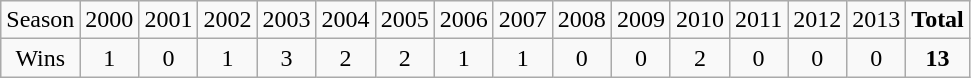<table class="wikitable sortable">
<tr>
<td>Season</td>
<td>2000</td>
<td>2001</td>
<td>2002</td>
<td>2003</td>
<td>2004</td>
<td>2005</td>
<td>2006</td>
<td>2007</td>
<td>2008</td>
<td>2009</td>
<td>2010</td>
<td>2011</td>
<td>2012</td>
<td>2013</td>
<td><strong>Total</strong></td>
</tr>
<tr align=center>
<td>Wins</td>
<td>1</td>
<td>0</td>
<td>1</td>
<td>3</td>
<td>2</td>
<td>2</td>
<td>1</td>
<td>1</td>
<td>0</td>
<td>0</td>
<td>2</td>
<td>0</td>
<td>0</td>
<td>0</td>
<td><strong>13</strong></td>
</tr>
</table>
